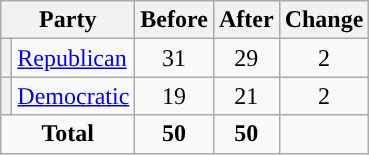<table class="wikitable" style="text-align:center;">
<tr>
<th colspan="2">Party</th>
<th>Before</th>
<th>After</th>
<th>Change</th>
</tr>
<tr>
<th style="background-color:"></th>
<td style="text-align:left;"><a href='#'>Republican</a></td>
<td>31</td>
<td>29</td>
<td> 2</td>
</tr>
<tr>
<th style="background-color:"></th>
<td style="text-align:left;"><a href='#'>Democratic</a></td>
<td>19</td>
<td>21</td>
<td> 2</td>
</tr>
<tr>
<td colspan="2"><strong>Total</strong></td>
<td><strong>50</strong></td>
<td><strong>50</strong></td>
<td></td>
</tr>
</table>
